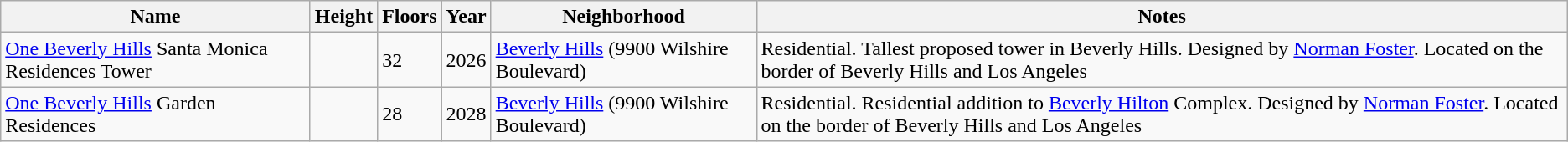<table class="wikitable sortable">
<tr>
<th>Name</th>
<th>Height<br></th>
<th>Floors</th>
<th>Year</th>
<th>Neighborhood</th>
<th>Notes</th>
</tr>
<tr>
<td><a href='#'>One Beverly Hills</a> Santa Monica Residences Tower</td>
<td></td>
<td>32</td>
<td>2026</td>
<td><a href='#'>Beverly Hills</a> (9900 Wilshire Boulevard)</td>
<td>Residential. Tallest proposed tower in Beverly Hills. Designed by <a href='#'>Norman Foster</a>.  Located on the border of Beverly Hills and Los Angeles</td>
</tr>
<tr>
<td><a href='#'>One Beverly Hills</a> Garden Residences</td>
<td></td>
<td>28</td>
<td>2028</td>
<td><a href='#'>Beverly Hills</a> (9900 Wilshire Boulevard)</td>
<td>Residential. Residential addition to <a href='#'>Beverly Hilton</a> Complex. Designed by <a href='#'>Norman Foster</a>.  Located on the border of Beverly Hills and Los Angeles</td>
</tr>
</table>
